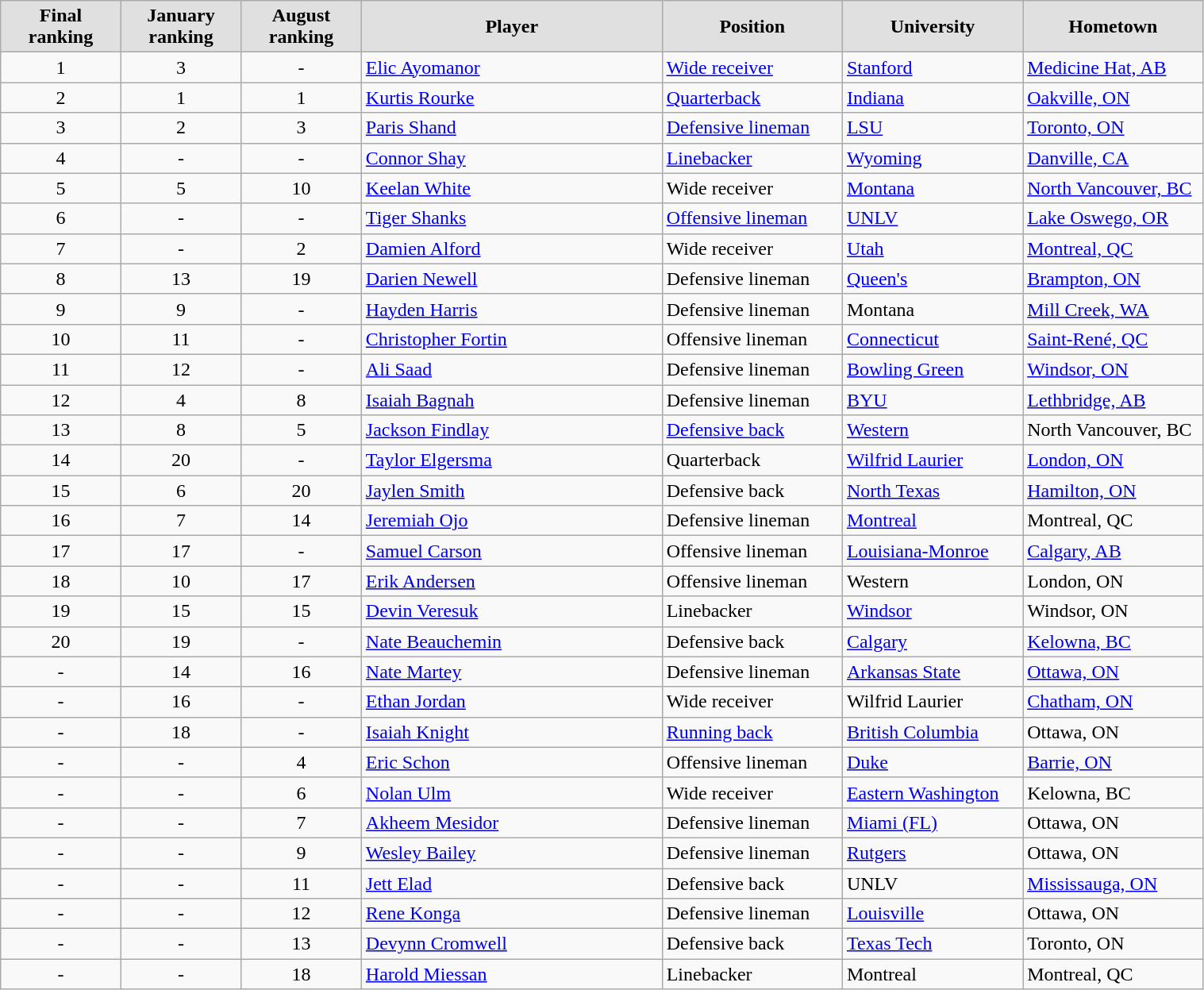<table class="wikitable sortable" width="80%">
<tr>
<th style="background:#e0e0e0; width:10%;">Final<br>ranking</th>
<th style="background:#e0e0e0; width:10%;">January<br>ranking</th>
<th style="background:#e0e0e0; width:10%;">August<br>ranking</th>
<th style="background:#e0e0e0; width:25%;">Player</th>
<th style="background:#e0e0e0; width:15%;">Position</th>
<th style="background:#e0e0e0; width:15%;">University</th>
<th style="background:#e0e0e0; width:15%;">Hometown</th>
</tr>
<tr>
<td style="text-align:center;">1</td>
<td style="text-align:center;">3</td>
<td style="text-align:center;">-</td>
<td><a href='#'>Elic Ayomanor</a></td>
<td><a href='#'>Wide receiver</a></td>
<td><a href='#'>Stanford</a></td>
<td><a href='#'>Medicine Hat, AB</a></td>
</tr>
<tr>
<td style="text-align:center;">2</td>
<td style="text-align:center;">1</td>
<td style="text-align:center;">1</td>
<td><a href='#'>Kurtis Rourke</a></td>
<td><a href='#'>Quarterback</a></td>
<td><a href='#'>Indiana</a></td>
<td><a href='#'>Oakville, ON</a></td>
</tr>
<tr>
<td style="text-align:center;">3</td>
<td style="text-align:center;">2</td>
<td style="text-align:center;">3</td>
<td><a href='#'>Paris Shand</a></td>
<td><a href='#'>Defensive lineman</a></td>
<td><a href='#'>LSU</a></td>
<td><a href='#'>Toronto, ON</a></td>
</tr>
<tr>
<td style="text-align:center;">4</td>
<td style="text-align:center;">-</td>
<td style="text-align:center;">-</td>
<td><a href='#'>Connor Shay</a></td>
<td><a href='#'>Linebacker</a></td>
<td><a href='#'>Wyoming</a></td>
<td><a href='#'>Danville, CA</a></td>
</tr>
<tr>
<td style="text-align:center;">5</td>
<td style="text-align:center;">5</td>
<td style="text-align:center;">10</td>
<td><a href='#'>Keelan White</a></td>
<td>Wide receiver</td>
<td><a href='#'>Montana</a></td>
<td><a href='#'>North Vancouver, BC</a></td>
</tr>
<tr>
<td style="text-align:center;">6</td>
<td style="text-align:center;">-</td>
<td style="text-align:center;">-</td>
<td><a href='#'>Tiger Shanks</a></td>
<td><a href='#'>Offensive lineman</a></td>
<td><a href='#'>UNLV</a></td>
<td><a href='#'>Lake Oswego, OR</a></td>
</tr>
<tr>
<td style="text-align:center;">7</td>
<td style="text-align:center;">-</td>
<td style="text-align:center;">2</td>
<td><a href='#'>Damien Alford</a></td>
<td>Wide receiver</td>
<td><a href='#'>Utah</a></td>
<td><a href='#'>Montreal, QC</a></td>
</tr>
<tr>
<td style="text-align:center;">8</td>
<td style="text-align:center;">13</td>
<td style="text-align:center;">19</td>
<td><a href='#'>Darien Newell</a></td>
<td>Defensive lineman</td>
<td><a href='#'>Queen's</a></td>
<td><a href='#'>Brampton, ON</a></td>
</tr>
<tr>
<td style="text-align:center;">9</td>
<td style="text-align:center;">9</td>
<td style="text-align:center;">-</td>
<td><a href='#'>Hayden Harris</a></td>
<td>Defensive lineman</td>
<td>Montana</td>
<td><a href='#'>Mill Creek, WA</a></td>
</tr>
<tr>
<td style="text-align:center;">10</td>
<td style="text-align:center;">11</td>
<td style="text-align:center;">-</td>
<td><a href='#'>Christopher Fortin</a></td>
<td>Offensive lineman</td>
<td><a href='#'>Connecticut</a></td>
<td><a href='#'>Saint-René, QC</a></td>
</tr>
<tr>
<td style="text-align:center;">11</td>
<td style="text-align:center;">12</td>
<td style="text-align:center;">-</td>
<td><a href='#'>Ali Saad</a></td>
<td>Defensive lineman</td>
<td><a href='#'>Bowling Green</a></td>
<td><a href='#'>Windsor, ON</a></td>
</tr>
<tr>
<td style="text-align:center;">12</td>
<td style="text-align:center;">4</td>
<td style="text-align:center;">8</td>
<td><a href='#'>Isaiah Bagnah</a></td>
<td>Defensive lineman</td>
<td><a href='#'>BYU</a></td>
<td><a href='#'>Lethbridge, AB</a></td>
</tr>
<tr>
<td style="text-align:center;">13</td>
<td style="text-align:center;">8</td>
<td style="text-align:center;">5</td>
<td><a href='#'>Jackson Findlay</a></td>
<td><a href='#'>Defensive back</a></td>
<td><a href='#'>Western</a></td>
<td>North Vancouver, BC</td>
</tr>
<tr>
<td style="text-align:center;">14</td>
<td style="text-align:center;">20</td>
<td style="text-align:center;">-</td>
<td><a href='#'>Taylor Elgersma</a></td>
<td>Quarterback</td>
<td><a href='#'>Wilfrid Laurier</a></td>
<td><a href='#'>London, ON</a></td>
</tr>
<tr>
<td style="text-align:center;">15</td>
<td style="text-align:center;">6</td>
<td style="text-align:center;">20</td>
<td><a href='#'>Jaylen Smith</a></td>
<td>Defensive back</td>
<td><a href='#'>North Texas</a></td>
<td><a href='#'>Hamilton, ON</a></td>
</tr>
<tr>
<td style="text-align:center;">16</td>
<td style="text-align:center;">7</td>
<td style="text-align:center;">14</td>
<td><a href='#'>Jeremiah Ojo</a></td>
<td>Defensive lineman</td>
<td><a href='#'>Montreal</a></td>
<td>Montreal, QC</td>
</tr>
<tr>
<td style="text-align:center;">17</td>
<td style="text-align:center;">17</td>
<td style="text-align:center;">-</td>
<td><a href='#'>Samuel Carson</a></td>
<td>Offensive lineman</td>
<td><a href='#'>Louisiana-Monroe</a></td>
<td><a href='#'>Calgary, AB</a></td>
</tr>
<tr>
<td style="text-align:center;">18</td>
<td style="text-align:center;">10</td>
<td style="text-align:center;">17</td>
<td><a href='#'>Erik Andersen</a></td>
<td>Offensive lineman</td>
<td>Western</td>
<td>London, ON</td>
</tr>
<tr>
<td style="text-align:center;">19</td>
<td style="text-align:center;">15</td>
<td style="text-align:center;">15</td>
<td><a href='#'>Devin Veresuk</a></td>
<td>Linebacker</td>
<td><a href='#'>Windsor</a></td>
<td>Windsor, ON</td>
</tr>
<tr>
<td style="text-align:center;">20</td>
<td style="text-align:center;">19</td>
<td style="text-align:center;">-</td>
<td><a href='#'>Nate Beauchemin</a></td>
<td>Defensive back</td>
<td><a href='#'>Calgary</a></td>
<td><a href='#'>Kelowna, BC</a></td>
</tr>
<tr>
<td style="text-align:center;">-</td>
<td style="text-align:center;">14</td>
<td style="text-align:center;">16</td>
<td><a href='#'>Nate Martey</a></td>
<td>Defensive lineman</td>
<td><a href='#'>Arkansas State</a></td>
<td><a href='#'>Ottawa, ON</a></td>
</tr>
<tr>
<td style="text-align:center;">-</td>
<td style="text-align:center;">16</td>
<td style="text-align:center;">-</td>
<td><a href='#'>Ethan Jordan</a></td>
<td>Wide receiver</td>
<td>Wilfrid Laurier</td>
<td><a href='#'>Chatham, ON</a></td>
</tr>
<tr>
<td style="text-align:center;">-</td>
<td style="text-align:center;">18</td>
<td style="text-align:center;">-</td>
<td><a href='#'>Isaiah Knight</a></td>
<td><a href='#'>Running back</a></td>
<td><a href='#'>British Columbia</a></td>
<td>Ottawa, ON</td>
</tr>
<tr>
<td style="text-align:center;">-</td>
<td style="text-align:center;">-</td>
<td style="text-align:center;">4</td>
<td><a href='#'>Eric Schon</a> </td>
<td>Offensive lineman</td>
<td><a href='#'>Duke</a></td>
<td><a href='#'>Barrie, ON</a></td>
</tr>
<tr>
<td style="text-align:center;">-</td>
<td style="text-align:center;">-</td>
<td style="text-align:center;">6</td>
<td><a href='#'>Nolan Ulm</a> </td>
<td>Wide receiver</td>
<td><a href='#'>Eastern Washington</a></td>
<td>Kelowna, BC</td>
</tr>
<tr>
<td style="text-align:center;">-</td>
<td style="text-align:center;">-</td>
<td style="text-align:center;">7</td>
<td><a href='#'>Akheem Mesidor</a> </td>
<td>Defensive lineman</td>
<td><a href='#'>Miami (FL)</a></td>
<td>Ottawa, ON</td>
</tr>
<tr>
<td style="text-align:center;">-</td>
<td style="text-align:center;">-</td>
<td style="text-align:center;">9</td>
<td><a href='#'>Wesley Bailey</a> </td>
<td>Defensive lineman</td>
<td><a href='#'>Rutgers</a></td>
<td>Ottawa, ON</td>
</tr>
<tr>
<td style="text-align:center;">-</td>
<td style="text-align:center;">-</td>
<td style="text-align:center;">11</td>
<td><a href='#'>Jett Elad</a> </td>
<td>Defensive back</td>
<td>UNLV</td>
<td><a href='#'>Mississauga, ON</a></td>
</tr>
<tr>
<td style="text-align:center;">-</td>
<td style="text-align:center;">-</td>
<td style="text-align:center;">12</td>
<td><a href='#'>Rene Konga</a> </td>
<td>Defensive lineman</td>
<td><a href='#'>Louisville</a></td>
<td>Ottawa, ON</td>
</tr>
<tr>
<td style="text-align:center;">-</td>
<td style="text-align:center;">-</td>
<td style="text-align:center;">13</td>
<td><a href='#'>Devynn Cromwell</a></td>
<td>Defensive back</td>
<td><a href='#'>Texas Tech</a></td>
<td>Toronto, ON</td>
</tr>
<tr>
<td style="text-align:center;">-</td>
<td style="text-align:center;">-</td>
<td style="text-align:center;">18</td>
<td><a href='#'>Harold Miessan</a></td>
<td>Linebacker</td>
<td>Montreal</td>
<td>Montreal, QC</td>
</tr>
</table>
